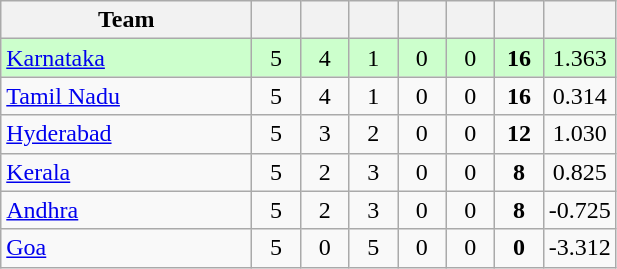<table class="wikitable" style="text-align:center">
<tr>
<th style="width:160px">Team</th>
<th style="width:25px"></th>
<th style="width:25px"></th>
<th style="width:25px"></th>
<th style="width:25px"></th>
<th style="width:25px"></th>
<th style="width:25px"></th>
<th style="width:25px"></th>
</tr>
<tr style="background:#cfc;">
<td style="text-align:left"><a href='#'>Karnataka</a></td>
<td>5</td>
<td>4</td>
<td>1</td>
<td>0</td>
<td>0</td>
<td><strong>16</strong></td>
<td>1.363</td>
</tr>
<tr>
<td style="text-align:left"><a href='#'>Tamil Nadu</a></td>
<td>5</td>
<td>4</td>
<td>1</td>
<td>0</td>
<td>0</td>
<td><strong>16</strong></td>
<td>0.314</td>
</tr>
<tr>
<td style="text-align:left"><a href='#'>Hyderabad</a></td>
<td>5</td>
<td>3</td>
<td>2</td>
<td>0</td>
<td>0</td>
<td><strong>12</strong></td>
<td>1.030</td>
</tr>
<tr>
<td style="text-align:left"><a href='#'>Kerala</a></td>
<td>5</td>
<td>2</td>
<td>3</td>
<td>0</td>
<td>0</td>
<td><strong>8</strong></td>
<td>0.825</td>
</tr>
<tr>
<td style="text-align:left"><a href='#'>Andhra</a></td>
<td>5</td>
<td>2</td>
<td>3</td>
<td>0</td>
<td>0</td>
<td><strong>8</strong></td>
<td>-0.725</td>
</tr>
<tr>
<td style="text-align:left"><a href='#'>Goa</a></td>
<td>5</td>
<td>0</td>
<td>5</td>
<td>0</td>
<td>0</td>
<td><strong>0</strong></td>
<td>-3.312</td>
</tr>
</table>
